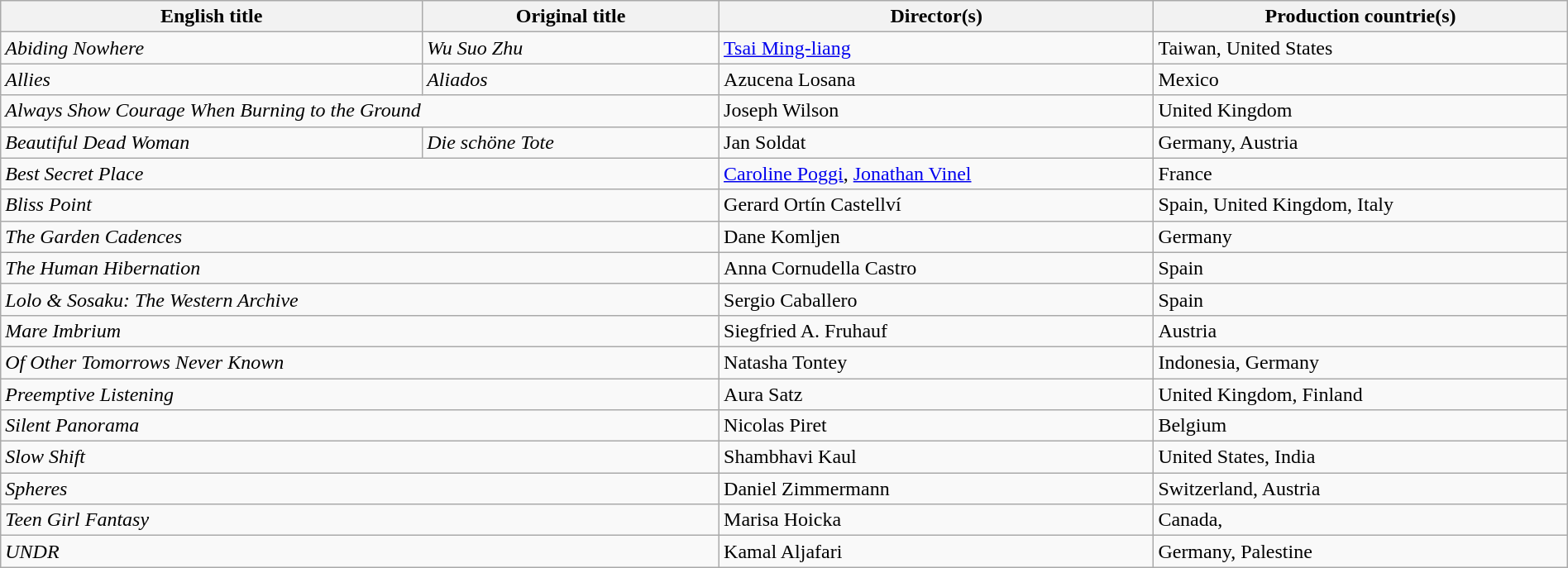<table class="sortable wikitable" style="width:100%; margin-bottom:4px" cellpadding="5">
<tr>
<th scope="col">English title</th>
<th scope="col">Original title</th>
<th scope="col">Director(s)</th>
<th scope="col">Production countrie(s)</th>
</tr>
<tr>
<td><em>Abiding Nowhere</em></td>
<td><em>Wu Suo Zhu</em></td>
<td><a href='#'>Tsai Ming-liang</a></td>
<td>Taiwan, United States</td>
</tr>
<tr>
<td><em>Allies</em></td>
<td><em>Aliados</em></td>
<td>Azucena Losana</td>
<td>Mexico</td>
</tr>
<tr>
<td colspan=2><em>Always Show Courage When Burning to the Ground</em></td>
<td>Joseph Wilson</td>
<td>United Kingdom</td>
</tr>
<tr>
<td><em>Beautiful Dead Woman</em></td>
<td><em>Die schöne Tote</em></td>
<td>Jan Soldat</td>
<td>Germany, Austria</td>
</tr>
<tr>
<td colspan=2><em>Best Secret Place</em></td>
<td><a href='#'>Caroline Poggi</a>, <a href='#'>Jonathan Vinel</a></td>
<td>France</td>
</tr>
<tr>
<td colspan=2><em>Bliss Point</em></td>
<td>Gerard Ortín Castellví</td>
<td>Spain, United Kingdom, Italy</td>
</tr>
<tr>
<td colspan=2><em>The Garden Cadences</em></td>
<td>Dane Komljen</td>
<td>Germany</td>
</tr>
<tr>
<td colspan=2><em>The Human Hibernation</em></td>
<td>Anna Cornudella Castro</td>
<td>Spain</td>
</tr>
<tr>
<td colspan=2><em>Lolo & Sosaku: The Western Archive</em></td>
<td>Sergio Caballero</td>
<td>Spain</td>
</tr>
<tr>
<td colspan=2><em>Mare Imbrium</em></td>
<td>Siegfried A. Fruhauf</td>
<td>Austria</td>
</tr>
<tr>
<td colspan=2><em>Of Other Tomorrows Never Known</em></td>
<td>Natasha Tontey</td>
<td>Indonesia, Germany</td>
</tr>
<tr>
<td colspan=2><em>Preemptive Listening</em></td>
<td>Aura Satz</td>
<td>United Kingdom, Finland</td>
</tr>
<tr>
<td colspan=2><em>Silent Panorama</em></td>
<td>Nicolas Piret</td>
<td>Belgium</td>
</tr>
<tr>
<td colspan=2><em>Slow Shift</em></td>
<td>Shambhavi Kaul</td>
<td>United States, India</td>
</tr>
<tr>
<td colspan=2><em>Spheres</em></td>
<td>Daniel Zimmermann</td>
<td>Switzerland, Austria</td>
</tr>
<tr>
<td colspan=2><em>Teen Girl Fantasy</em></td>
<td>Marisa Hoicka</td>
<td>Canada,</td>
</tr>
<tr>
<td colspan=2><em>UNDR</em></td>
<td>Kamal Aljafari</td>
<td>Germany, Palestine</td>
</tr>
</table>
